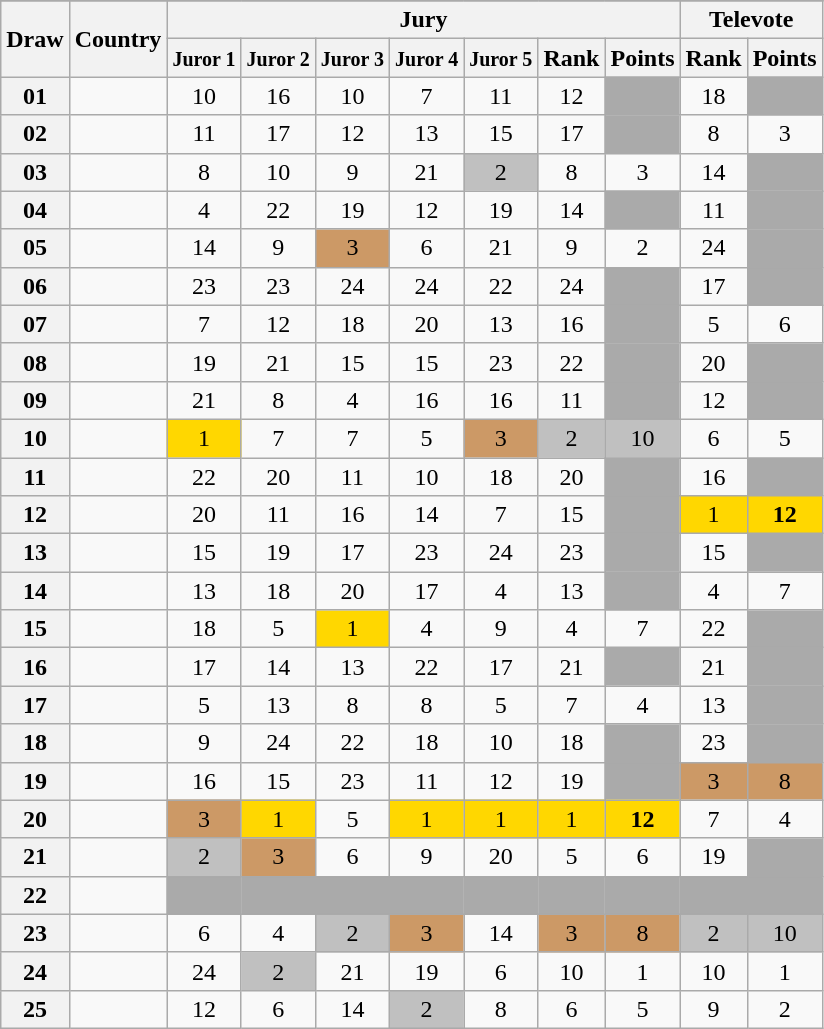<table class="sortable wikitable collapsible plainrowheaders" style="text-align:center;">
<tr>
</tr>
<tr>
<th scope="col" rowspan="2">Draw</th>
<th scope="col" rowspan="2">Country</th>
<th scope="col" colspan="7">Jury</th>
<th scope="col" colspan="2">Televote</th>
</tr>
<tr>
<th scope="col"><small>Juror 1</small></th>
<th scope="col"><small>Juror 2</small></th>
<th scope="col"><small>Juror 3</small></th>
<th scope="col"><small>Juror 4</small></th>
<th scope="col"><small>Juror 5</small></th>
<th scope="col">Rank</th>
<th scope="col">Points</th>
<th scope="col">Rank</th>
<th scope="col">Points</th>
</tr>
<tr>
<th scope="row" style="text-align:center;">01</th>
<td style="text-align:left;"></td>
<td>10</td>
<td>16</td>
<td>10</td>
<td>7</td>
<td>11</td>
<td>12</td>
<td style="background:#AAAAAA;"></td>
<td>18</td>
<td style="background:#AAAAAA;"></td>
</tr>
<tr>
<th scope="row" style="text-align:center;">02</th>
<td style="text-align:left;"></td>
<td>11</td>
<td>17</td>
<td>12</td>
<td>13</td>
<td>15</td>
<td>17</td>
<td style="background:#AAAAAA;"></td>
<td>8</td>
<td>3</td>
</tr>
<tr>
<th scope="row" style="text-align:center;">03</th>
<td style="text-align:left;"></td>
<td>8</td>
<td>10</td>
<td>9</td>
<td>21</td>
<td style="background:silver;">2</td>
<td>8</td>
<td>3</td>
<td>14</td>
<td style="background:#AAAAAA;"></td>
</tr>
<tr>
<th scope="row" style="text-align:center;">04</th>
<td style="text-align:left;"></td>
<td>4</td>
<td>22</td>
<td>19</td>
<td>12</td>
<td>19</td>
<td>14</td>
<td style="background:#AAAAAA;"></td>
<td>11</td>
<td style="background:#AAAAAA;"></td>
</tr>
<tr>
<th scope="row" style="text-align:center;">05</th>
<td style="text-align:left;"></td>
<td>14</td>
<td>9</td>
<td style="background:#CC9966;">3</td>
<td>6</td>
<td>21</td>
<td>9</td>
<td>2</td>
<td>24</td>
<td style="background:#AAAAAA;"></td>
</tr>
<tr>
<th scope="row" style="text-align:center;">06</th>
<td style="text-align:left;"></td>
<td>23</td>
<td>23</td>
<td>24</td>
<td>24</td>
<td>22</td>
<td>24</td>
<td style="background:#AAAAAA;"></td>
<td>17</td>
<td style="background:#AAAAAA;"></td>
</tr>
<tr>
<th scope="row" style="text-align:center;">07</th>
<td style="text-align:left;"></td>
<td>7</td>
<td>12</td>
<td>18</td>
<td>20</td>
<td>13</td>
<td>16</td>
<td style="background:#AAAAAA;"></td>
<td>5</td>
<td>6</td>
</tr>
<tr>
<th scope="row" style="text-align:center;">08</th>
<td style="text-align:left;"></td>
<td>19</td>
<td>21</td>
<td>15</td>
<td>15</td>
<td>23</td>
<td>22</td>
<td style="background:#AAAAAA;"></td>
<td>20</td>
<td style="background:#AAAAAA;"></td>
</tr>
<tr>
<th scope="row" style="text-align:center;">09</th>
<td style="text-align:left;"></td>
<td>21</td>
<td>8</td>
<td>4</td>
<td>16</td>
<td>16</td>
<td>11</td>
<td style="background:#AAAAAA;"></td>
<td>12</td>
<td style="background:#AAAAAA;"></td>
</tr>
<tr>
<th scope="row" style="text-align:center;">10</th>
<td style="text-align:left;"></td>
<td style="background:gold;">1</td>
<td>7</td>
<td>7</td>
<td>5</td>
<td style="background:#CC9966;">3</td>
<td style="background:silver;">2</td>
<td style="background:silver;">10</td>
<td>6</td>
<td>5</td>
</tr>
<tr>
<th scope="row" style="text-align:center;">11</th>
<td style="text-align:left;"></td>
<td>22</td>
<td>20</td>
<td>11</td>
<td>10</td>
<td>18</td>
<td>20</td>
<td style="background:#AAAAAA;"></td>
<td>16</td>
<td style="background:#AAAAAA;"></td>
</tr>
<tr>
<th scope="row" style="text-align:center;">12</th>
<td style="text-align:left;"></td>
<td>20</td>
<td>11</td>
<td>16</td>
<td>14</td>
<td>7</td>
<td>15</td>
<td style="background:#AAAAAA;"></td>
<td style="background:gold;">1</td>
<td style="background:gold;"><strong>12</strong></td>
</tr>
<tr>
<th scope="row" style="text-align:center;">13</th>
<td style="text-align:left;"></td>
<td>15</td>
<td>19</td>
<td>17</td>
<td>23</td>
<td>24</td>
<td>23</td>
<td style="background:#AAAAAA;"></td>
<td>15</td>
<td style="background:#AAAAAA;"></td>
</tr>
<tr>
<th scope="row" style="text-align:center;">14</th>
<td style="text-align:left;"></td>
<td>13</td>
<td>18</td>
<td>20</td>
<td>17</td>
<td>4</td>
<td>13</td>
<td style="background:#AAAAAA;"></td>
<td>4</td>
<td>7</td>
</tr>
<tr>
<th scope="row" style="text-align:center;">15</th>
<td style="text-align:left;"></td>
<td>18</td>
<td>5</td>
<td style="background:gold;">1</td>
<td>4</td>
<td>9</td>
<td>4</td>
<td>7</td>
<td>22</td>
<td style="background:#AAAAAA;"></td>
</tr>
<tr>
<th scope="row" style="text-align:center;">16</th>
<td style="text-align:left;"></td>
<td>17</td>
<td>14</td>
<td>13</td>
<td>22</td>
<td>17</td>
<td>21</td>
<td style="background:#AAAAAA;"></td>
<td>21</td>
<td style="background:#AAAAAA;"></td>
</tr>
<tr>
<th scope="row" style="text-align:center;">17</th>
<td style="text-align:left;"></td>
<td>5</td>
<td>13</td>
<td>8</td>
<td>8</td>
<td>5</td>
<td>7</td>
<td>4</td>
<td>13</td>
<td style="background:#AAAAAA;"></td>
</tr>
<tr>
<th scope="row" style="text-align:center;">18</th>
<td style="text-align:left;"></td>
<td>9</td>
<td>24</td>
<td>22</td>
<td>18</td>
<td>10</td>
<td>18</td>
<td style="background:#AAAAAA;"></td>
<td>23</td>
<td style="background:#AAAAAA;"></td>
</tr>
<tr>
<th scope="row" style="text-align:center;">19</th>
<td style="text-align:left;"></td>
<td>16</td>
<td>15</td>
<td>23</td>
<td>11</td>
<td>12</td>
<td>19</td>
<td style="background:#AAAAAA;"></td>
<td style="background:#CC9966;">3</td>
<td style="background:#CC9966;">8</td>
</tr>
<tr>
<th scope="row" style="text-align:center;">20</th>
<td style="text-align:left;"></td>
<td style="background:#CC9966;">3</td>
<td style="background:gold;">1</td>
<td>5</td>
<td style="background:gold;">1</td>
<td style="background:gold;">1</td>
<td style="background:gold;">1</td>
<td style="background:gold;"><strong>12</strong></td>
<td>7</td>
<td>4</td>
</tr>
<tr>
<th scope="row" style="text-align:center;">21</th>
<td style="text-align:left;"></td>
<td style="background:silver;">2</td>
<td style="background:#CC9966;">3</td>
<td>6</td>
<td>9</td>
<td>20</td>
<td>5</td>
<td>6</td>
<td>19</td>
<td style="background:#AAAAAA;"></td>
</tr>
<tr class="sortbottom">
<th scope="row" style="text-align:center;">22</th>
<td style="text-align:left;"></td>
<td style="background:#AAAAAA;"></td>
<td style="background:#AAAAAA;"></td>
<td style="background:#AAAAAA;"></td>
<td style="background:#AAAAAA;"></td>
<td style="background:#AAAAAA;"></td>
<td style="background:#AAAAAA;"></td>
<td style="background:#AAAAAA;"></td>
<td style="background:#AAAAAA;"></td>
<td style="background:#AAAAAA;"></td>
</tr>
<tr>
<th scope="row" style="text-align:center;">23</th>
<td style="text-align:left;"></td>
<td>6</td>
<td>4</td>
<td style="background:silver;">2</td>
<td style="background:#CC9966;">3</td>
<td>14</td>
<td style="background:#CC9966;">3</td>
<td style="background:#CC9966;">8</td>
<td style="background:silver;">2</td>
<td style="background:silver;">10</td>
</tr>
<tr>
<th scope="row" style="text-align:center;">24</th>
<td style="text-align:left;"></td>
<td>24</td>
<td style="background:silver;">2</td>
<td>21</td>
<td>19</td>
<td>6</td>
<td>10</td>
<td>1</td>
<td>10</td>
<td>1</td>
</tr>
<tr>
<th scope="row" style="text-align:center;">25</th>
<td style="text-align:left;"></td>
<td>12</td>
<td>6</td>
<td>14</td>
<td style="background:silver;">2</td>
<td>8</td>
<td>6</td>
<td>5</td>
<td>9</td>
<td>2</td>
</tr>
</table>
